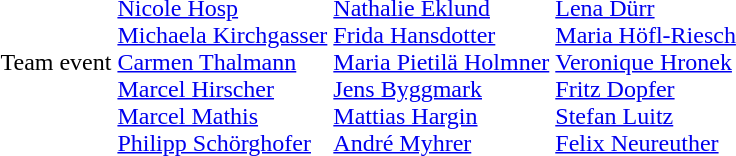<table>
<tr>
<td>Team event<br></td>
<td colspan=2><br><a href='#'>Nicole Hosp</a><br><a href='#'>Michaela Kirchgasser</a><br><a href='#'>Carmen Thalmann</a><br><a href='#'>Marcel Hirscher</a><br><a href='#'>Marcel Mathis</a><br><a href='#'>Philipp Schörghofer</a></td>
<td colspan=2><br><a href='#'>Nathalie Eklund</a><br><a href='#'>Frida Hansdotter</a><br><a href='#'>Maria Pietilä Holmner</a><br><a href='#'>Jens Byggmark</a><br><a href='#'>Mattias Hargin</a><br><a href='#'>André Myhrer</a></td>
<td colspan=2><br><a href='#'>Lena Dürr</a><br><a href='#'>Maria Höfl-Riesch</a><br><a href='#'>Veronique Hronek</a><br><a href='#'>Fritz Dopfer</a><br><a href='#'>Stefan Luitz</a><br><a href='#'>Felix Neureuther</a></td>
</tr>
</table>
